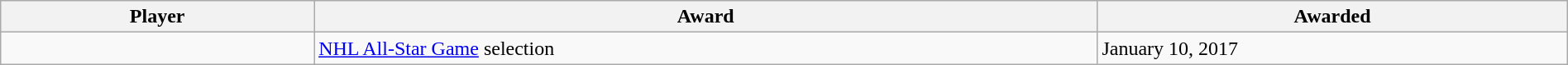<table class="wikitable sortable" style="width:100%;">
<tr>
<th style="width:20%;">Player</th>
<th style="width:50%;">Award</th>
<th style="width:30%;" data-sort-type="date">Awarded</th>
</tr>
<tr>
<td></td>
<td><a href='#'>NHL All-Star Game</a> selection</td>
<td>January 10, 2017</td>
</tr>
</table>
